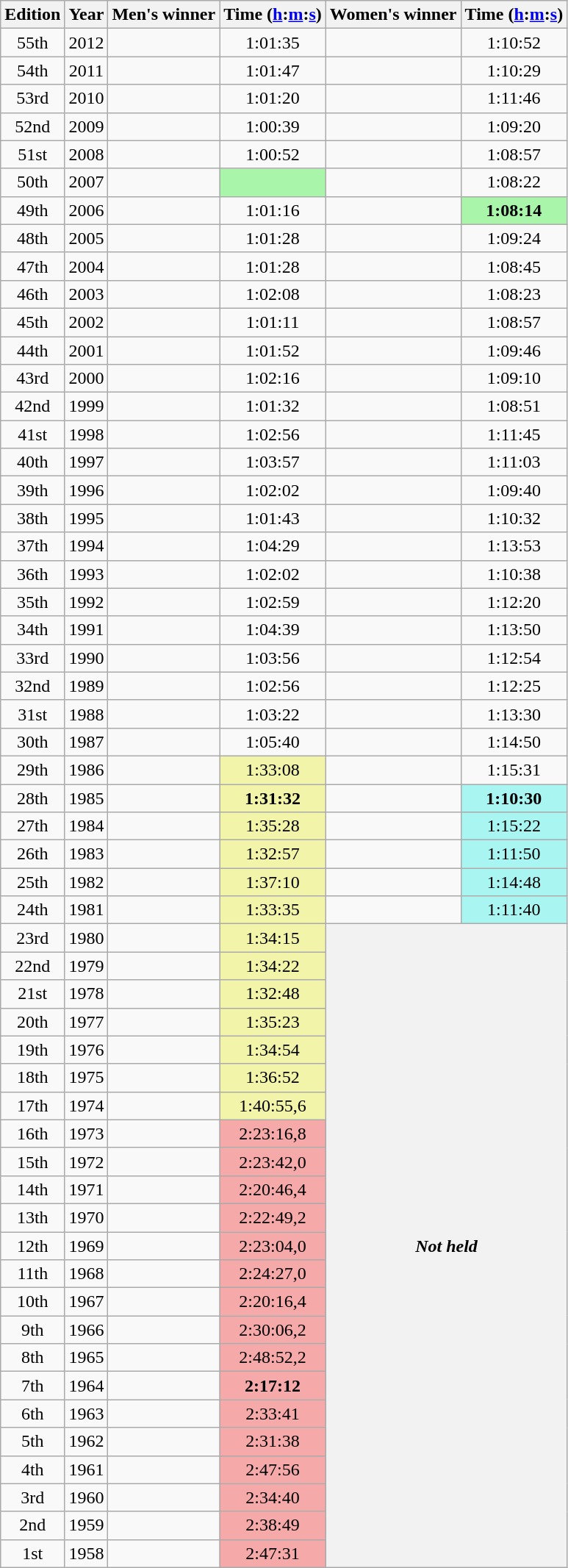<table class="wikitable" style="text-align:center">
<tr>
<th class=unsortable>Edition</th>
<th>Year</th>
<th class=unsortable>Men's winner</th>
<th>Time (<a href='#'>h</a>:<a href='#'>m</a>:<a href='#'>s</a>)</th>
<th class=unsortable>Women's winner</th>
<th>Time (<a href='#'>h</a>:<a href='#'>m</a>:<a href='#'>s</a>)</th>
</tr>
<tr>
<td>55th</td>
<td>2012</td>
<td align=left></td>
<td>1:01:35</td>
<td align=left></td>
<td>1:10:52</td>
</tr>
<tr>
<td>54th</td>
<td>2011</td>
<td align=left></td>
<td>1:01:47</td>
<td align=left></td>
<td>1:10:29</td>
</tr>
<tr>
<td>53rd</td>
<td>2010</td>
<td align=left></td>
<td>1:01:20</td>
<td align=left></td>
<td>1:11:46</td>
</tr>
<tr>
<td>52nd</td>
<td>2009</td>
<td align=left></td>
<td>1:00:39</td>
<td align=left></td>
<td>1:09:20</td>
</tr>
<tr>
<td>51st</td>
<td>2008</td>
<td align=left></td>
<td>1:00:52</td>
<td align=left></td>
<td>1:08:57</td>
</tr>
<tr>
<td>50th</td>
<td>2007</td>
<td align=left></td>
<td bgcolor=#A9F5A9><strong></strong></td>
<td align=left></td>
<td>1:08:22</td>
</tr>
<tr>
<td>49th</td>
<td>2006</td>
<td align=left></td>
<td>1:01:16</td>
<td align=left></td>
<td bgcolor=#A9F5A9><strong>1:08:14</strong></td>
</tr>
<tr>
<td>48th</td>
<td>2005</td>
<td align=left></td>
<td>1:01:28</td>
<td align=left></td>
<td>1:09:24</td>
</tr>
<tr>
<td>47th</td>
<td>2004</td>
<td align=left></td>
<td>1:01:28</td>
<td align=left></td>
<td>1:08:45</td>
</tr>
<tr>
<td>46th</td>
<td>2003</td>
<td align=left></td>
<td>1:02:08</td>
<td align=left></td>
<td>1:08:23</td>
</tr>
<tr>
<td>45th</td>
<td>2002</td>
<td align=left></td>
<td>1:01:11</td>
<td align=left></td>
<td>1:08:57</td>
</tr>
<tr>
<td>44th</td>
<td>2001</td>
<td align=left></td>
<td>1:01:52</td>
<td align=left></td>
<td>1:09:46</td>
</tr>
<tr>
<td>43rd</td>
<td>2000</td>
<td align=left></td>
<td>1:02:16</td>
<td align=left></td>
<td>1:09:10</td>
</tr>
<tr>
<td>42nd</td>
<td>1999</td>
<td align=left></td>
<td>1:01:32</td>
<td align=left></td>
<td>1:08:51</td>
</tr>
<tr>
<td>41st</td>
<td>1998</td>
<td align=left></td>
<td>1:02:56</td>
<td align=left></td>
<td>1:11:45</td>
</tr>
<tr>
<td>40th</td>
<td>1997</td>
<td align=left></td>
<td>1:03:57</td>
<td align=left></td>
<td>1:11:03</td>
</tr>
<tr>
<td>39th</td>
<td>1996</td>
<td align=left></td>
<td>1:02:02</td>
<td align=left></td>
<td>1:09:40</td>
</tr>
<tr>
<td>38th</td>
<td>1995</td>
<td align=left></td>
<td>1:01:43</td>
<td align=left></td>
<td>1:10:32</td>
</tr>
<tr>
<td>37th</td>
<td>1994</td>
<td align=left></td>
<td>1:04:29</td>
<td align=left></td>
<td>1:13:53</td>
</tr>
<tr>
<td>36th</td>
<td>1993</td>
<td align=left></td>
<td>1:02:02</td>
<td align=left></td>
<td>1:10:38</td>
</tr>
<tr>
<td>35th</td>
<td>1992</td>
<td align=left></td>
<td>1:02:59</td>
<td align=left></td>
<td>1:12:20</td>
</tr>
<tr>
<td>34th</td>
<td>1991</td>
<td align=left></td>
<td>1:04:39</td>
<td align=left></td>
<td>1:13:50</td>
</tr>
<tr>
<td>33rd</td>
<td>1990</td>
<td align=left></td>
<td>1:03:56</td>
<td align=left></td>
<td>1:12:54</td>
</tr>
<tr>
<td>32nd</td>
<td>1989</td>
<td align=left></td>
<td>1:02:56</td>
<td align=left></td>
<td>1:12:25</td>
</tr>
<tr>
<td>31st</td>
<td>1988</td>
<td align=left></td>
<td>1:03:22</td>
<td align=left></td>
<td>1:13:30</td>
</tr>
<tr>
<td>30th</td>
<td>1987</td>
<td align=left></td>
<td>1:05:40</td>
<td align=left></td>
<td>1:14:50</td>
</tr>
<tr>
<td>29th</td>
<td>1986</td>
<td align=left></td>
<td bgcolor=#F2F5A9>1:33:08</td>
<td align=left></td>
<td>1:15:31</td>
</tr>
<tr>
<td>28th</td>
<td>1985</td>
<td align=left></td>
<td bgcolor=#F2F5A9><strong>1:31:32</strong></td>
<td align=left></td>
<td bgcolor=#A9F5F2><strong>1:10:30</strong></td>
</tr>
<tr>
<td>27th</td>
<td>1984</td>
<td align=left></td>
<td bgcolor=#F2F5A9>1:35:28</td>
<td align=left></td>
<td bgcolor=#A9F5F2>1:15:22</td>
</tr>
<tr>
<td>26th</td>
<td>1983</td>
<td align=left></td>
<td bgcolor=#F2F5A9>1:32:57</td>
<td align=left></td>
<td bgcolor=#A9F5F2>1:11:50</td>
</tr>
<tr>
<td>25th</td>
<td>1982</td>
<td align=left></td>
<td bgcolor=#F2F5A9>1:37:10</td>
<td align=left></td>
<td bgcolor=#A9F5F2>1:14:48</td>
</tr>
<tr>
<td>24th</td>
<td>1981</td>
<td align=left></td>
<td bgcolor=#F2F5A9>1:33:35</td>
<td align=left></td>
<td bgcolor=#A9F5F2>1:11:40</td>
</tr>
<tr>
<td>23rd</td>
<td>1980</td>
<td align=left></td>
<td bgcolor=#F2F5A9>1:34:15</td>
<th colspan=2 rowspan=23><em>Not held</em></th>
</tr>
<tr>
<td>22nd</td>
<td>1979</td>
<td align=left></td>
<td bgcolor=#F2F5A9>1:34:22</td>
</tr>
<tr>
<td>21st</td>
<td>1978</td>
<td align=left></td>
<td bgcolor=#F2F5A9>1:32:48</td>
</tr>
<tr>
<td>20th</td>
<td>1977</td>
<td align=left></td>
<td bgcolor=#F2F5A9>1:35:23</td>
</tr>
<tr>
<td>19th</td>
<td>1976</td>
<td align=left></td>
<td bgcolor=#F2F5A9>1:34:54</td>
</tr>
<tr>
<td>18th</td>
<td>1975</td>
<td align=left></td>
<td bgcolor=#F2F5A9>1:36:52</td>
</tr>
<tr>
<td>17th</td>
<td>1974</td>
<td align=left></td>
<td bgcolor=#F2F5A9>1:40:55,6</td>
</tr>
<tr>
<td>16th</td>
<td>1973</td>
<td align=left></td>
<td bgcolor=#F5A9A9>2:23:16,8</td>
</tr>
<tr>
<td>15th</td>
<td>1972</td>
<td align=left></td>
<td bgcolor=#F5A9A9>2:23:42,0</td>
</tr>
<tr>
<td>14th</td>
<td>1971</td>
<td align=left></td>
<td bgcolor=#F5A9A9>2:20:46,4</td>
</tr>
<tr>
<td>13th</td>
<td>1970</td>
<td align=left></td>
<td bgcolor=#F5A9A9>2:22:49,2</td>
</tr>
<tr>
<td>12th</td>
<td>1969</td>
<td align=left></td>
<td bgcolor=#F5A9A9>2:23:04,0</td>
</tr>
<tr>
<td>11th</td>
<td>1968</td>
<td align=left></td>
<td bgcolor=#F5A9A9>2:24:27,0</td>
</tr>
<tr>
<td>10th</td>
<td>1967</td>
<td align=left></td>
<td bgcolor=#F5A9A9>2:20:16,4</td>
</tr>
<tr>
<td>9th</td>
<td>1966</td>
<td align=left></td>
<td bgcolor=#F5A9A9>2:30:06,2</td>
</tr>
<tr>
<td>8th</td>
<td>1965</td>
<td align=left></td>
<td bgcolor=#F5A9A9>2:48:52,2</td>
</tr>
<tr>
<td>7th</td>
<td>1964</td>
<td align=left></td>
<td bgcolor=#F5A9A9><strong>2:17:12</strong></td>
</tr>
<tr>
<td>6th</td>
<td>1963</td>
<td align=left></td>
<td bgcolor=#F5A9A9>2:33:41</td>
</tr>
<tr>
<td>5th</td>
<td>1962</td>
<td align=left></td>
<td bgcolor=#F5A9A9>2:31:38</td>
</tr>
<tr>
<td>4th</td>
<td>1961</td>
<td align=left></td>
<td bgcolor=#F5A9A9>2:47:56</td>
</tr>
<tr>
<td>3rd</td>
<td>1960</td>
<td align=left></td>
<td bgcolor=#F5A9A9>2:34:40</td>
</tr>
<tr>
<td>2nd</td>
<td>1959</td>
<td align=left></td>
<td bgcolor=#F5A9A9>2:38:49</td>
</tr>
<tr>
<td>1st</td>
<td>1958</td>
<td align=left></td>
<td bgcolor=#F5A9A9>2:47:31</td>
</tr>
</table>
